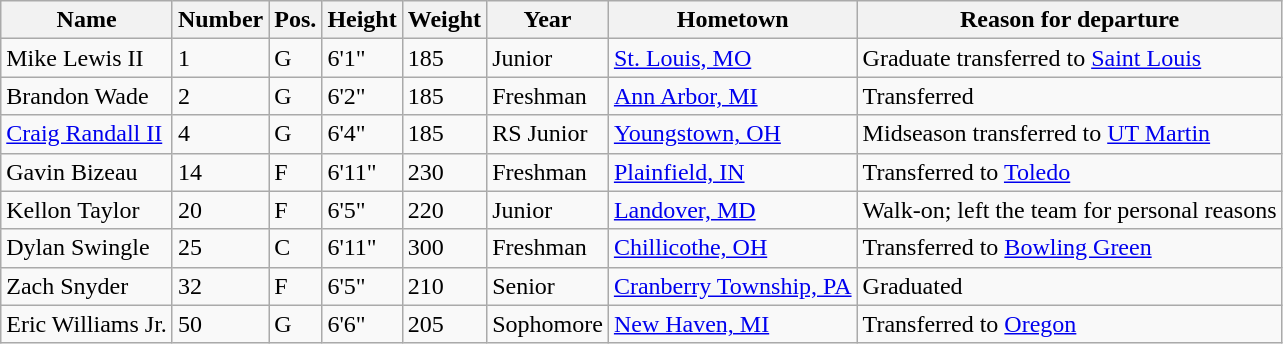<table class="wikitable sortable" border="1">
<tr>
<th>Name</th>
<th>Number</th>
<th>Pos.</th>
<th>Height</th>
<th>Weight</th>
<th>Year</th>
<th>Hometown</th>
<th class="unsortable">Reason for departure</th>
</tr>
<tr>
<td>Mike Lewis II</td>
<td>1</td>
<td>G</td>
<td>6'1"</td>
<td>185</td>
<td>Junior</td>
<td><a href='#'>St. Louis, MO</a></td>
<td>Graduate transferred to <a href='#'>Saint Louis</a></td>
</tr>
<tr>
<td>Brandon Wade</td>
<td>2</td>
<td>G</td>
<td>6'2"</td>
<td>185</td>
<td>Freshman</td>
<td><a href='#'>Ann Arbor, MI</a></td>
<td>Transferred</td>
</tr>
<tr>
<td><a href='#'>Craig Randall II</a></td>
<td>4</td>
<td>G</td>
<td>6'4"</td>
<td>185</td>
<td>RS Junior</td>
<td><a href='#'>Youngstown, OH</a></td>
<td>Midseason transferred to <a href='#'>UT Martin</a></td>
</tr>
<tr>
<td>Gavin Bizeau</td>
<td>14</td>
<td>F</td>
<td>6'11"</td>
<td>230</td>
<td>Freshman</td>
<td><a href='#'>Plainfield, IN</a></td>
<td>Transferred to <a href='#'>Toledo</a></td>
</tr>
<tr>
<td>Kellon Taylor</td>
<td>20</td>
<td>F</td>
<td>6'5"</td>
<td>220</td>
<td>Junior</td>
<td><a href='#'>Landover, MD</a></td>
<td>Walk-on; left the team for personal reasons</td>
</tr>
<tr>
<td>Dylan Swingle</td>
<td>25</td>
<td>C</td>
<td>6'11"</td>
<td>300</td>
<td>Freshman</td>
<td><a href='#'>Chillicothe, OH</a></td>
<td>Transferred to <a href='#'>Bowling Green</a></td>
</tr>
<tr>
<td>Zach Snyder</td>
<td>32</td>
<td>F</td>
<td>6'5"</td>
<td>210</td>
<td>Senior</td>
<td><a href='#'>Cranberry Township, PA</a></td>
<td>Graduated</td>
</tr>
<tr>
<td>Eric Williams Jr.</td>
<td>50</td>
<td>G</td>
<td>6'6"</td>
<td>205</td>
<td>Sophomore</td>
<td><a href='#'>New Haven, MI</a></td>
<td>Transferred to <a href='#'>Oregon</a></td>
</tr>
</table>
